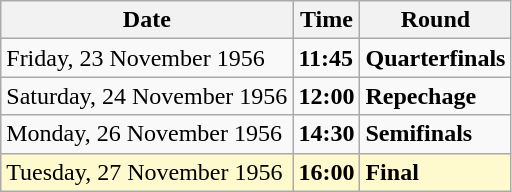<table class="wikitable">
<tr>
<th>Date</th>
<th>Time</th>
<th>Round</th>
</tr>
<tr>
<td>Friday, 23 November 1956</td>
<td><strong>11:45</strong></td>
<td><strong>Quarterfinals</strong></td>
</tr>
<tr>
<td>Saturday, 24 November 1956</td>
<td><strong>12:00</strong></td>
<td><strong>Repechage</strong></td>
</tr>
<tr>
<td>Monday, 26 November 1956</td>
<td><strong>14:30</strong></td>
<td><strong>Semifinals</strong></td>
</tr>
<tr style=background:lemonchiffon>
<td>Tuesday, 27 November 1956</td>
<td><strong>16:00</strong></td>
<td><strong>Final</strong></td>
</tr>
</table>
